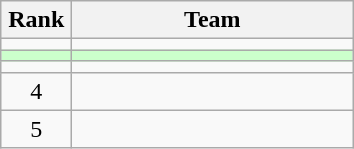<table class="wikitable" style="text-align: center;">
<tr>
<th width=40>Rank</th>
<th width=180>Team</th>
</tr>
<tr>
<td></td>
<td align="left"></td>
</tr>
<tr bgcolor=#CCFFCC>
<td></td>
<td align="left"></td>
</tr>
<tr>
<td></td>
<td align="left"></td>
</tr>
<tr>
<td>4</td>
<td align="left"></td>
</tr>
<tr>
<td>5</td>
<td align="left"></td>
</tr>
</table>
